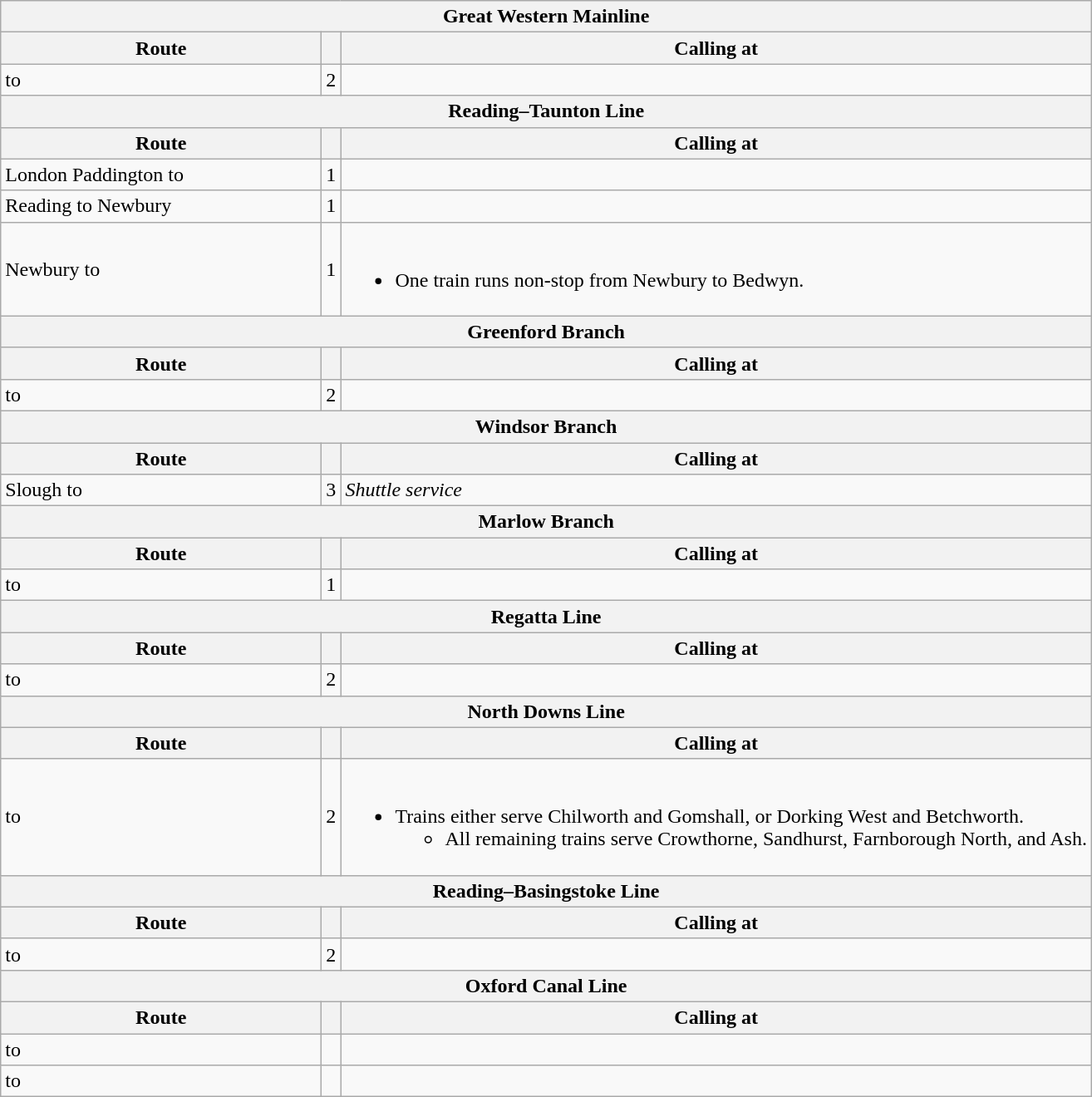<table class="wikitable">
<tr>
<th colspan="3">Great Western Mainline</th>
</tr>
<tr>
<th width="250px">Route</th>
<th></th>
<th>Calling at</th>
</tr>
<tr>
<td> to </td>
<td>2</td>
<td></td>
</tr>
<tr>
<th colspan="3">Reading–Taunton Line</th>
</tr>
<tr>
<th>Route</th>
<th></th>
<th>Calling at</th>
</tr>
<tr>
<td>London Paddington to </td>
<td>1</td>
<td></td>
</tr>
<tr>
<td>Reading to Newbury</td>
<td>1</td>
<td></td>
</tr>
<tr>
<td>Newbury to </td>
<td>1</td>
<td><br><ul><li>One train runs non-stop from Newbury to Bedwyn.</li></ul></td>
</tr>
<tr>
<th colspan="3">Greenford Branch</th>
</tr>
<tr>
<th>Route</th>
<th></th>
<th>Calling at</th>
</tr>
<tr>
<td> to </td>
<td>2</td>
<td></td>
</tr>
<tr>
<th colspan="3">Windsor Branch</th>
</tr>
<tr>
<th>Route</th>
<th></th>
<th>Calling at</th>
</tr>
<tr>
<td>Slough to </td>
<td>3</td>
<td><em>Shuttle service</em></td>
</tr>
<tr>
<th colspan="3">Marlow Branch</th>
</tr>
<tr>
<th>Route</th>
<th></th>
<th>Calling at</th>
</tr>
<tr>
<td> to </td>
<td>1</td>
<td></td>
</tr>
<tr>
<th colspan="3">Regatta Line</th>
</tr>
<tr>
<th>Route</th>
<th></th>
<th>Calling at</th>
</tr>
<tr>
<td> to </td>
<td>2</td>
<td></td>
</tr>
<tr>
<th colspan="3">North Downs Line</th>
</tr>
<tr>
<th>Route</th>
<th></th>
<th>Calling at</th>
</tr>
<tr>
<td> to </td>
<td>2</td>
<td><br><ul><li>Trains either serve Chilworth and Gomshall, or Dorking West and Betchworth.<ul><li>All remaining trains serve Crowthorne, Sandhurst, Farnborough North, and Ash.</li></ul></li></ul></td>
</tr>
<tr>
<th colspan="3">Reading–Basingstoke Line</th>
</tr>
<tr>
<th>Route</th>
<th></th>
<th>Calling at</th>
</tr>
<tr>
<td> to </td>
<td>2</td>
<td></td>
</tr>
<tr>
<th colspan="3">Oxford Canal Line</th>
</tr>
<tr>
<th>Route</th>
<th></th>
<th>Calling at</th>
</tr>
<tr>
<td> to </td>
<td></td>
<td></td>
</tr>
<tr>
<td> to </td>
<td></td>
<td></td>
</tr>
</table>
